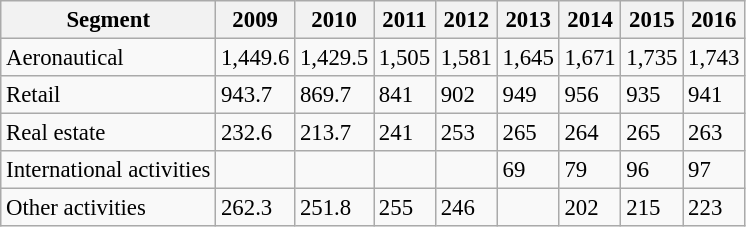<table class="wikitable sortable" style="font-size: 95%">
<tr>
<th>Segment</th>
<th>2009</th>
<th>2010</th>
<th>2011</th>
<th>2012</th>
<th>2013</th>
<th>2014</th>
<th>2015</th>
<th>2016</th>
</tr>
<tr>
<td>Aeronautical</td>
<td>1,449.6</td>
<td>1,429.5</td>
<td>1,505</td>
<td>1,581</td>
<td>1,645</td>
<td>1,671</td>
<td>1,735</td>
<td>1,743</td>
</tr>
<tr>
<td>Retail</td>
<td>943.7</td>
<td>869.7</td>
<td>841</td>
<td>902</td>
<td>949</td>
<td>956</td>
<td>935</td>
<td>941</td>
</tr>
<tr>
<td>Real estate</td>
<td>232.6</td>
<td>213.7</td>
<td>241</td>
<td>253</td>
<td>265</td>
<td>264</td>
<td>265</td>
<td>263</td>
</tr>
<tr>
<td>International activities</td>
<td></td>
<td></td>
<td></td>
<td></td>
<td>69</td>
<td>79</td>
<td>96</td>
<td>97</td>
</tr>
<tr>
<td>Other activities</td>
<td>262.3</td>
<td>251.8</td>
<td>255</td>
<td>246</td>
<td></td>
<td>202</td>
<td>215</td>
<td>223</td>
</tr>
</table>
